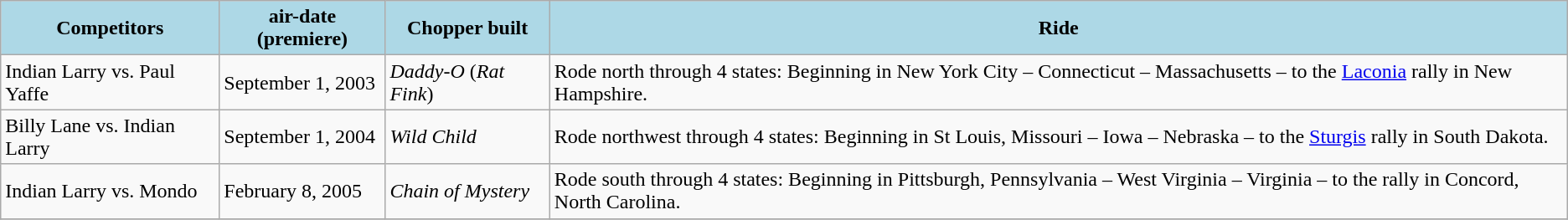<table class="wikitable">
<tr>
<th style="background:#ADD8E6;">Competitors</th>
<th style="background:#ADD8E6;">air-date (premiere)</th>
<th style="background:#ADD8E6;">Chopper built</th>
<th style="background:#ADD8E6;">Ride</th>
</tr>
<tr>
<td>Indian Larry vs. Paul Yaffe</td>
<td>September 1, 2003</td>
<td><em>Daddy-O</em> (<em>Rat Fink</em>)</td>
<td>Rode north through 4 states: Beginning in New York City –  Connecticut –  Massachusetts –  to the <a href='#'>Laconia</a> rally in New Hampshire.</td>
</tr>
<tr>
<td>Billy Lane vs. Indian Larry</td>
<td>September 1, 2004</td>
<td><em>Wild Child</em></td>
<td>Rode northwest through 4 states: Beginning in St Louis, Missouri –  Iowa –  Nebraska –  to the <a href='#'>Sturgis</a> rally in South Dakota.</td>
</tr>
<tr>
<td>Indian Larry vs. Mondo</td>
<td>February 8, 2005</td>
<td><em>Chain of Mystery</em></td>
<td>Rode south through 4 states:  Beginning in Pittsburgh, Pennsylvania –  West Virginia –  Virginia –  to the rally in Concord, North Carolina.</td>
</tr>
<tr>
</tr>
</table>
